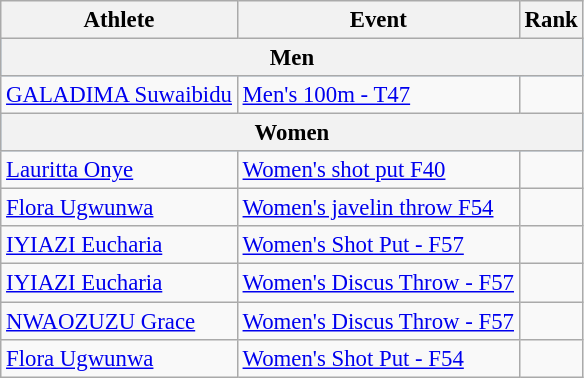<table class=wikitable style="font-size:95%">
<tr>
<th>Athlete</th>
<th>Event</th>
<th>Rank</th>
</tr>
<tr style="background:#9acdff;">
<th colspan=5>Men</th>
</tr>
<tr>
<td><a href='#'>GALADIMA Suwaibidu</a></td>
<td><a href='#'>Men's 100m - T47</a></td>
<td></td>
</tr>
<tr style="background:#9acdff;">
<th colspan=5>Women</th>
</tr>
<tr>
<td><a href='#'>Lauritta Onye</a></td>
<td><a href='#'>Women's shot put F40</a></td>
<td></td>
</tr>
<tr>
<td><a href='#'>Flora Ugwunwa</a></td>
<td><a href='#'>Women's javelin throw F54</a></td>
<td align=center></td>
</tr>
<tr>
<td><a href='#'>IYIAZI Eucharia</a></td>
<td><a href='#'>Women's Shot Put - F57</a></td>
<td></td>
</tr>
<tr>
<td><a href='#'>IYIAZI Eucharia</a></td>
<td><a href='#'>Women's Discus Throw - F57</a></td>
<td></td>
</tr>
<tr>
<td><a href='#'>NWAOZUZU Grace</a></td>
<td><a href='#'>Women's Discus Throw - F57</a></td>
<td></td>
</tr>
<tr>
<td><a href='#'>Flora Ugwunwa</a></td>
<td><a href='#'>  Women's Shot Put - F54</a></td>
<td></td>
</tr>
</table>
